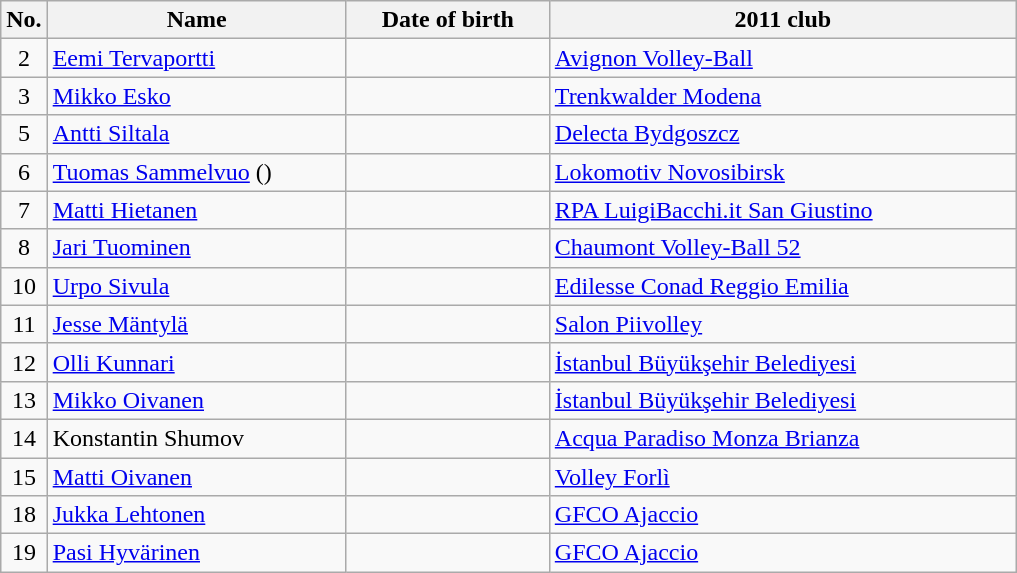<table class="wikitable sortable" style="font-size:100%; text-align:center;">
<tr>
<th>No.</th>
<th style="width:12em">Name</th>
<th style="width:8em">Date of birth</th>
<th style="width:19em">2011 club</th>
</tr>
<tr>
<td>2</td>
<td align=left><a href='#'>Eemi Tervaportti</a></td>
<td align=right></td>
<td align=left> <a href='#'>Avignon Volley-Ball</a></td>
</tr>
<tr>
<td>3</td>
<td align=left><a href='#'>Mikko Esko</a></td>
<td align=right></td>
<td align=left> <a href='#'>Trenkwalder Modena</a></td>
</tr>
<tr>
<td>5</td>
<td align=left><a href='#'>Antti Siltala</a></td>
<td align=right></td>
<td align=left> <a href='#'>Delecta Bydgoszcz</a></td>
</tr>
<tr>
<td>6</td>
<td align=left><a href='#'>Tuomas Sammelvuo</a> ()</td>
<td></td>
<td align=left> <a href='#'>Lokomotiv Novosibirsk</a></td>
</tr>
<tr>
<td>7</td>
<td align=left><a href='#'>Matti Hietanen</a></td>
<td align=right></td>
<td align=left> <a href='#'>RPA LuigiBacchi.it San Giustino</a></td>
</tr>
<tr>
<td>8</td>
<td align=left><a href='#'>Jari Tuominen</a></td>
<td align=right></td>
<td align=left> <a href='#'>Chaumont Volley-Ball 52</a></td>
</tr>
<tr>
<td>10</td>
<td align=left><a href='#'>Urpo Sivula</a></td>
<td align=right></td>
<td align=left> <a href='#'>Edilesse Conad Reggio Emilia</a></td>
</tr>
<tr>
<td>11</td>
<td align=left><a href='#'>Jesse Mäntylä</a></td>
<td align=right></td>
<td align=left> <a href='#'>Salon Piivolley</a></td>
</tr>
<tr>
<td>12</td>
<td align=left><a href='#'>Olli Kunnari</a></td>
<td align=right></td>
<td align=left> <a href='#'>İstanbul Büyükşehir Belediyesi</a></td>
</tr>
<tr>
<td>13</td>
<td align=left><a href='#'>Mikko Oivanen</a></td>
<td align=right></td>
<td align=left> <a href='#'>İstanbul Büyükşehir Belediyesi</a></td>
</tr>
<tr>
<td>14</td>
<td align=left>Konstantin Shumov</td>
<td align=right></td>
<td align=left> <a href='#'>Acqua Paradiso Monza Brianza</a></td>
</tr>
<tr>
<td>15</td>
<td align=left><a href='#'>Matti Oivanen</a></td>
<td align=right></td>
<td align=left> <a href='#'>Volley Forlì</a></td>
</tr>
<tr>
<td>18</td>
<td align=left><a href='#'>Jukka Lehtonen</a></td>
<td align=right></td>
<td align=left> <a href='#'>GFCO Ajaccio</a></td>
</tr>
<tr>
<td>19</td>
<td align=left><a href='#'>Pasi Hyvärinen</a></td>
<td align=right></td>
<td align=left> <a href='#'>GFCO Ajaccio</a></td>
</tr>
</table>
